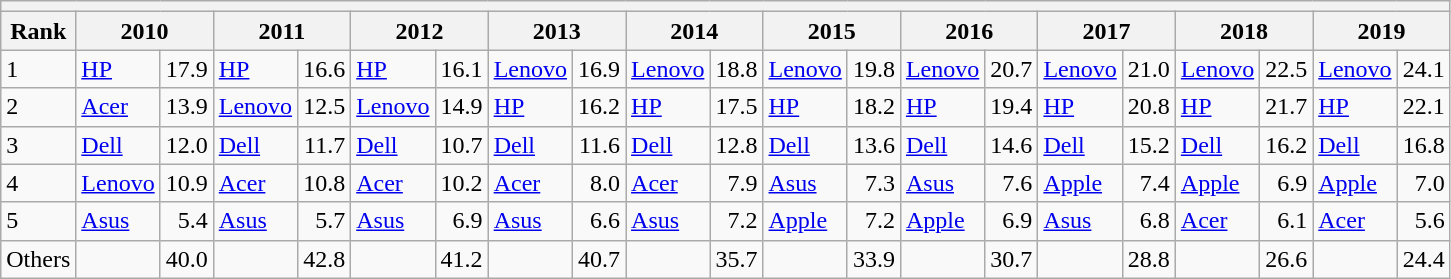<table class="wikitable">
<tr>
<th colspan="21"></th>
</tr>
<tr>
<th>Rank</th>
<th colspan="2">2010</th>
<th colspan="2">2011</th>
<th colspan="2">2012</th>
<th colspan="2">2013</th>
<th colspan="2">2014</th>
<th colspan="2">2015</th>
<th colspan="2">2016</th>
<th colspan="2">2017</th>
<th colspan="2">2018</th>
<th colspan="2">2019</th>
</tr>
<tr>
<td>1</td>
<td><a href='#'>HP</a></td>
<td style="text-align:right;">17.9</td>
<td><a href='#'>HP</a></td>
<td style="text-align:right;">16.6</td>
<td><a href='#'>HP</a></td>
<td style="text-align:right;">16.1</td>
<td><a href='#'>Lenovo</a></td>
<td style="text-align:right;">16.9</td>
<td><a href='#'>Lenovo</a></td>
<td style="text-align:right;">18.8</td>
<td><a href='#'>Lenovo</a></td>
<td style="text-align:right;">19.8</td>
<td><a href='#'>Lenovo</a></td>
<td style="text-align:right;">20.7</td>
<td><a href='#'>Lenovo</a></td>
<td style="text-align:right;">21.0</td>
<td><a href='#'>Lenovo</a></td>
<td style="text-align:right;">22.5</td>
<td><a href='#'>Lenovo</a></td>
<td style="text-align:right;">24.1</td>
</tr>
<tr>
<td>2</td>
<td><a href='#'>Acer</a></td>
<td style="text-align:right;">13.9</td>
<td><a href='#'>Lenovo</a></td>
<td style="text-align:right;">12.5</td>
<td><a href='#'>Lenovo</a></td>
<td style="text-align:right;">14.9</td>
<td><a href='#'>HP</a></td>
<td style="text-align:right;">16.2</td>
<td><a href='#'>HP</a></td>
<td style="text-align:right;">17.5</td>
<td><a href='#'>HP</a></td>
<td style="text-align:right;">18.2</td>
<td><a href='#'>HP</a></td>
<td style="text-align:right;">19.4</td>
<td><a href='#'>HP</a></td>
<td style="text-align:right;">20.8</td>
<td><a href='#'>HP</a></td>
<td style="text-align:right;">21.7</td>
<td><a href='#'>HP</a></td>
<td style="text-align:right;">22.1</td>
</tr>
<tr>
<td>3</td>
<td><a href='#'>Dell</a></td>
<td style="text-align:right;">12.0</td>
<td><a href='#'>Dell</a></td>
<td style="text-align:right;">11.7</td>
<td><a href='#'>Dell</a></td>
<td style="text-align:right;">10.7</td>
<td><a href='#'>Dell</a></td>
<td style="text-align:right;">11.6</td>
<td><a href='#'>Dell</a></td>
<td style="text-align:right;">12.8</td>
<td><a href='#'>Dell</a></td>
<td style="text-align:right;">13.6</td>
<td><a href='#'>Dell</a></td>
<td style="text-align:right;">14.6</td>
<td><a href='#'>Dell</a></td>
<td style="text-align:right;">15.2</td>
<td><a href='#'>Dell</a></td>
<td style="text-align:right;">16.2</td>
<td><a href='#'>Dell</a></td>
<td style="text-align:right;">16.8</td>
</tr>
<tr>
<td>4</td>
<td><a href='#'>Lenovo</a></td>
<td style="text-align:right;">10.9</td>
<td><a href='#'>Acer</a></td>
<td style="text-align:right;">10.8</td>
<td><a href='#'>Acer</a></td>
<td style="text-align:right;">10.2</td>
<td><a href='#'>Acer</a></td>
<td style="text-align:right;">8.0</td>
<td><a href='#'>Acer</a></td>
<td style="text-align:right;">7.9</td>
<td><a href='#'>Asus</a></td>
<td style="text-align:right;">7.3</td>
<td><a href='#'>Asus</a></td>
<td style="text-align:right;">7.6</td>
<td><a href='#'>Apple</a></td>
<td style="text-align:right;">7.4</td>
<td><a href='#'>Apple</a></td>
<td style="text-align:right;">6.9</td>
<td><a href='#'>Apple</a></td>
<td style="text-align:right;">7.0</td>
</tr>
<tr>
<td>5</td>
<td><a href='#'>Asus</a></td>
<td style="text-align:right;">5.4</td>
<td><a href='#'>Asus</a></td>
<td style="text-align:right;">5.7</td>
<td><a href='#'>Asus</a></td>
<td style="text-align:right;">6.9</td>
<td><a href='#'>Asus</a></td>
<td style="text-align:right;">6.6</td>
<td><a href='#'>Asus</a></td>
<td style="text-align:right;">7.2</td>
<td><a href='#'>Apple</a></td>
<td style="text-align:right;">7.2</td>
<td><a href='#'>Apple</a></td>
<td style="text-align:right;">6.9</td>
<td><a href='#'>Asus</a></td>
<td style="text-align:right;">6.8</td>
<td><a href='#'>Acer</a></td>
<td style="text-align:right;">6.1</td>
<td><a href='#'>Acer</a></td>
<td style="text-align:right;">5.6</td>
</tr>
<tr>
<td>Others</td>
<td></td>
<td style="text-align:right;">40.0</td>
<td></td>
<td style="text-align:right;">42.8</td>
<td></td>
<td style="text-align:right;">41.2</td>
<td></td>
<td style="text-align:right;">40.7</td>
<td></td>
<td style="text-align:right;">35.7</td>
<td></td>
<td style="text-align:right;">33.9</td>
<td></td>
<td style="text-align:right;">30.7</td>
<td></td>
<td style="text-align:right;">28.8</td>
<td></td>
<td style="text-align:right;">26.6</td>
<td></td>
<td style="text-align:right;">24.4</td>
</tr>
</table>
